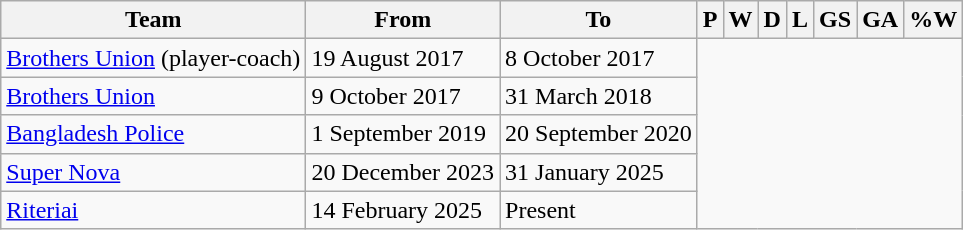<table class="wikitable sortable" style="text-align: center">
<tr>
<th>Team</th>
<th class="unsortable">From</th>
<th class="unsortable">To</th>
<th abbr="1">P</th>
<th abbr="1">W</th>
<th abbr="0">D</th>
<th abbr="1">L</th>
<th abbr="2">GS</th>
<th abbr="4">GA</th>
<th abbr="50">%W</th>
</tr>
<tr>
<td align=left><a href='#'>Brothers Union</a> (player-coach)</td>
<td align=left>19 August 2017</td>
<td align=left>8 October 2017<br></td>
</tr>
<tr>
<td align=left><a href='#'>Brothers Union</a></td>
<td align=left>9 October 2017</td>
<td align=left>31 March 2018<br></td>
</tr>
<tr>
<td align=left><a href='#'>Bangladesh Police</a></td>
<td align=left>1 September 2019</td>
<td align=left>20 September 2020<br></td>
</tr>
<tr>
<td align=left><a href='#'>Super Nova</a></td>
<td align=left>20 December 2023</td>
<td align=left>31 January 2025<br></td>
</tr>
<tr>
<td align=left><a href='#'>Riteriai</a></td>
<td align=left>14 February 2025</td>
<td align=left>Present<br></td>
</tr>
</table>
